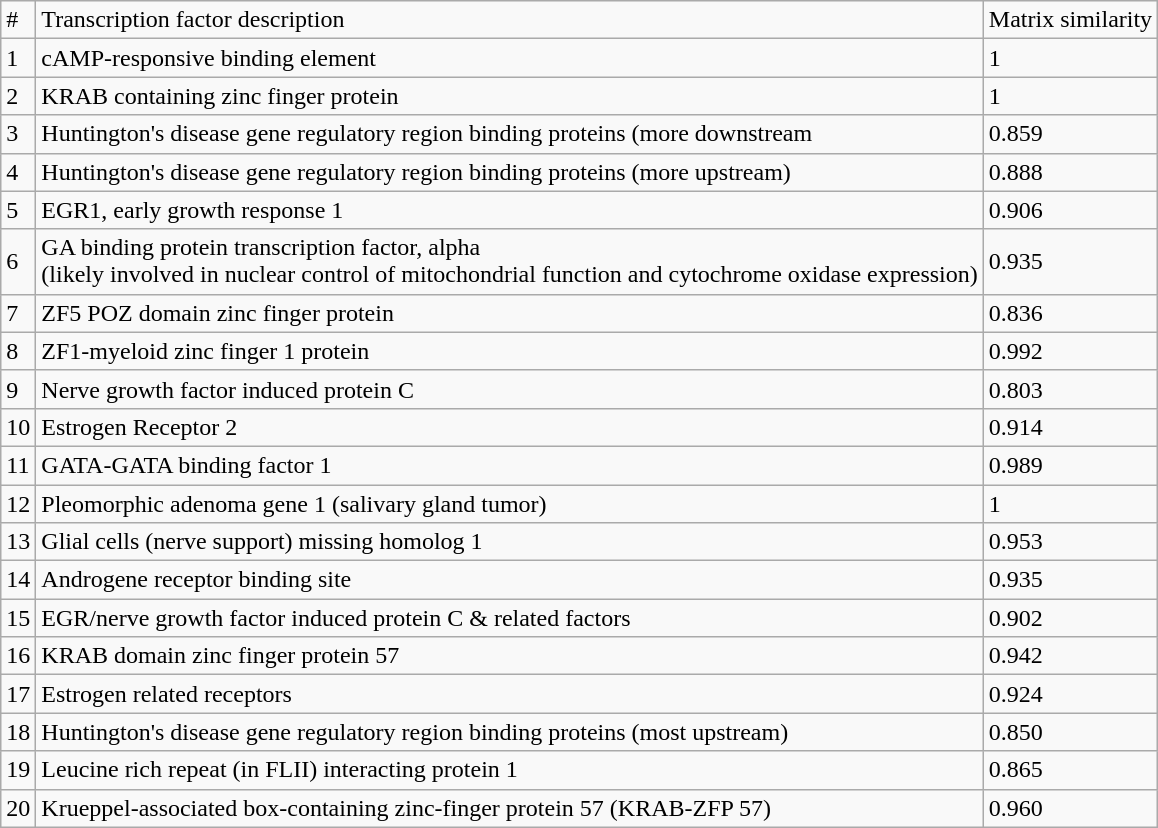<table class="wikitable">
<tr>
<td>#</td>
<td>Transcription factor description</td>
<td>Matrix similarity</td>
</tr>
<tr>
<td>1</td>
<td>cAMP-responsive binding element</td>
<td>1</td>
</tr>
<tr>
<td>2</td>
<td>KRAB containing zinc finger protein</td>
<td>1</td>
</tr>
<tr>
<td>3</td>
<td>Huntington's disease gene regulatory region binding proteins (more downstream</td>
<td>0.859</td>
</tr>
<tr>
<td>4</td>
<td>Huntington's disease gene regulatory region binding proteins (more upstream)</td>
<td>0.888</td>
</tr>
<tr>
<td>5</td>
<td>EGR1, early growth response 1</td>
<td>0.906</td>
</tr>
<tr>
<td>6</td>
<td>GA binding protein transcription factor, alpha<br>(likely involved in nuclear control of mitochondrial function and cytochrome oxidase expression)</td>
<td>0.935</td>
</tr>
<tr>
<td>7</td>
<td>ZF5 POZ domain zinc finger protein</td>
<td>0.836</td>
</tr>
<tr>
<td>8</td>
<td>ZF1-myeloid zinc finger 1 protein</td>
<td>0.992</td>
</tr>
<tr>
<td>9</td>
<td>Nerve growth factor induced protein C</td>
<td>0.803</td>
</tr>
<tr>
<td>10</td>
<td>Estrogen Receptor 2</td>
<td>0.914</td>
</tr>
<tr>
<td>11</td>
<td>GATA-GATA binding factor 1</td>
<td>0.989</td>
</tr>
<tr>
<td>12</td>
<td>Pleomorphic adenoma gene 1 (salivary gland tumor)</td>
<td>1</td>
</tr>
<tr>
<td>13</td>
<td>Glial cells (nerve support) missing homolog 1</td>
<td>0.953</td>
</tr>
<tr>
<td>14</td>
<td>Androgene receptor binding site</td>
<td>0.935</td>
</tr>
<tr>
<td>15</td>
<td>EGR/nerve growth factor induced protein C & related factors</td>
<td>0.902</td>
</tr>
<tr>
<td>16</td>
<td>KRAB domain zinc finger protein 57</td>
<td>0.942</td>
</tr>
<tr>
<td>17</td>
<td>Estrogen related receptors</td>
<td>0.924</td>
</tr>
<tr>
<td>18</td>
<td>Huntington's disease gene regulatory region binding proteins (most upstream)</td>
<td>0.850</td>
</tr>
<tr>
<td>19</td>
<td>Leucine rich repeat (in FLII) interacting protein 1</td>
<td>0.865</td>
</tr>
<tr>
<td>20</td>
<td>Krueppel-associated box-containing zinc-finger protein 57 (KRAB-ZFP 57)</td>
<td>0.960</td>
</tr>
</table>
